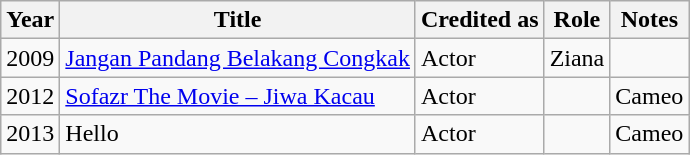<table class="wikitable">
<tr>
<th>Year</th>
<th>Title</th>
<th>Credited as</th>
<th>Role</th>
<th>Notes</th>
</tr>
<tr>
<td>2009</td>
<td><a href='#'>Jangan Pandang Belakang Congkak</a></td>
<td>Actor</td>
<td>Ziana</td>
<td></td>
</tr>
<tr>
<td>2012</td>
<td><a href='#'>Sofazr The Movie – Jiwa Kacau</a></td>
<td>Actor</td>
<td></td>
<td>Cameo</td>
</tr>
<tr>
<td>2013</td>
<td>Hello</td>
<td>Actor</td>
<td></td>
<td>Cameo</td>
</tr>
</table>
